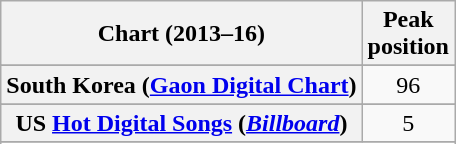<table class="wikitable sortable plainrowheaders">
<tr>
<th scope="col">Chart (2013–16)</th>
<th scope="col">Peak<br>position</th>
</tr>
<tr>
</tr>
<tr>
<th scope="row">South Korea (<a href='#'>Gaon Digital Chart</a>)</th>
<td style="text-align:center;">96</td>
</tr>
<tr>
</tr>
<tr>
</tr>
<tr>
<th scope="row">US <a href='#'>Hot Digital Songs</a> (<a href='#'><em>Billboard</em></a>)</th>
<td style="text-align:center;">5</td>
</tr>
<tr>
</tr>
<tr>
</tr>
<tr>
</tr>
</table>
